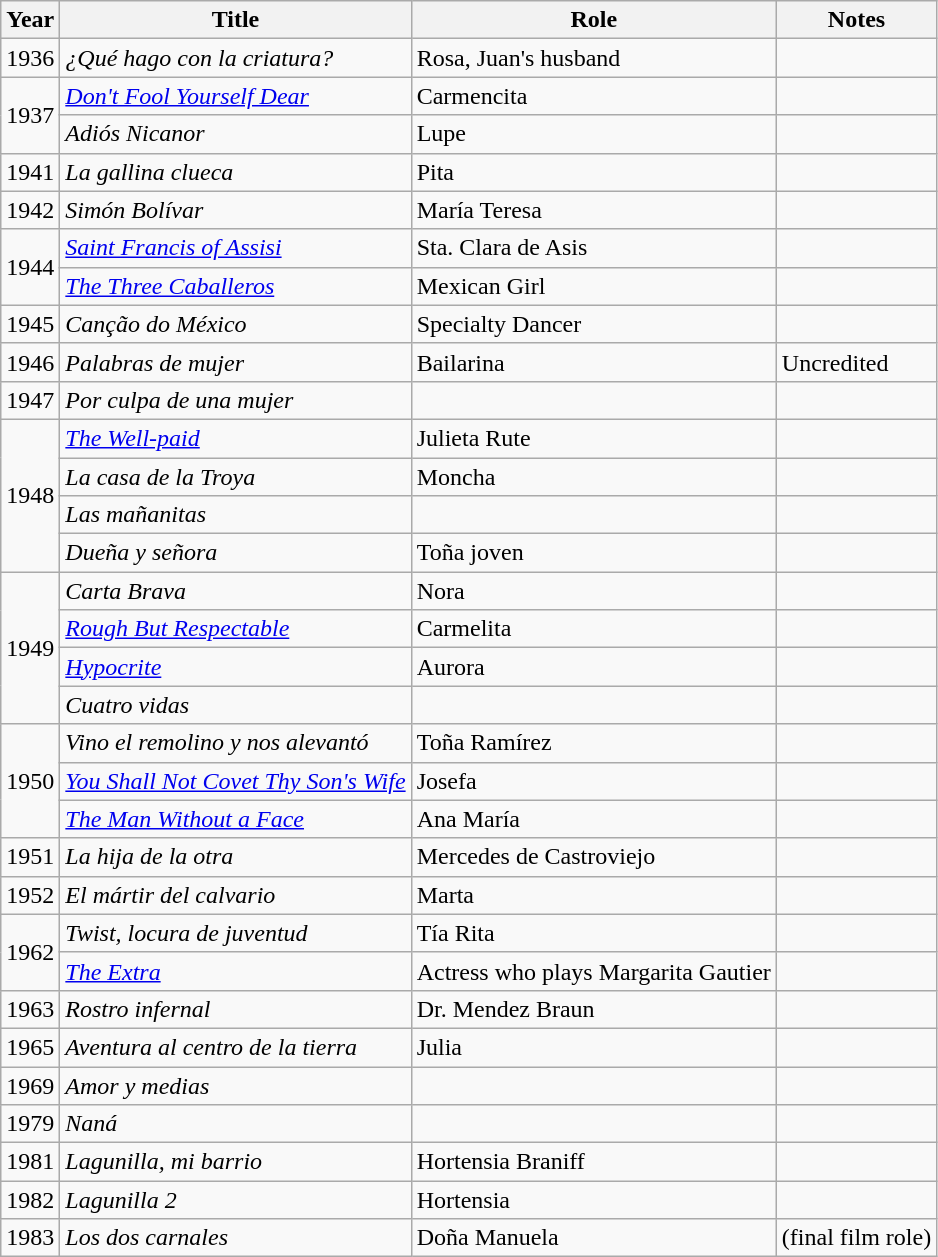<table class="wikitable sortable">
<tr>
<th>Year</th>
<th>Title</th>
<th>Role</th>
<th class = "unsortable">Notes</th>
</tr>
<tr>
<td>1936</td>
<td><em>¿Qué hago con la criatura?</em></td>
<td>Rosa, Juan's husband</td>
<td></td>
</tr>
<tr>
<td rowspan=2>1937</td>
<td><em><a href='#'>Don't Fool Yourself Dear</a></em></td>
<td>Carmencita</td>
<td></td>
</tr>
<tr>
<td><em>Adiós Nicanor</em></td>
<td>Lupe</td>
<td></td>
</tr>
<tr>
<td>1941</td>
<td><em>La gallina clueca</em></td>
<td>Pita</td>
<td></td>
</tr>
<tr>
<td>1942</td>
<td><em>Simón Bolívar</em></td>
<td>María Teresa</td>
<td></td>
</tr>
<tr>
<td rowspan=2>1944</td>
<td><em><a href='#'>Saint Francis of Assisi</a></em></td>
<td>Sta. Clara de Asis</td>
<td></td>
</tr>
<tr>
<td><em><a href='#'>The Three Caballeros</a></em></td>
<td>Mexican Girl</td>
<td></td>
</tr>
<tr>
<td>1945</td>
<td><em>Canção do México</em></td>
<td>Specialty Dancer</td>
<td></td>
</tr>
<tr>
<td>1946</td>
<td><em>Palabras de mujer</em></td>
<td>Bailarina</td>
<td>Uncredited</td>
</tr>
<tr>
<td>1947</td>
<td><em>Por culpa de una mujer</em></td>
<td></td>
<td></td>
</tr>
<tr>
<td rowspan=4>1948</td>
<td><em><a href='#'>The Well-paid</a></em></td>
<td>Julieta Rute</td>
<td></td>
</tr>
<tr>
<td><em>La casa de la Troya</em></td>
<td>Moncha</td>
<td></td>
</tr>
<tr>
<td><em>Las mañanitas</em></td>
<td></td>
<td></td>
</tr>
<tr>
<td><em>Dueña y señora</em></td>
<td>Toña joven</td>
<td></td>
</tr>
<tr>
<td rowspan=4>1949</td>
<td><em>Carta Brava</em></td>
<td>Nora</td>
<td></td>
</tr>
<tr>
<td><em><a href='#'>Rough But Respectable</a></em></td>
<td>Carmelita</td>
<td></td>
</tr>
<tr>
<td><em><a href='#'>Hypocrite</a></em></td>
<td>Aurora</td>
<td></td>
</tr>
<tr>
<td><em>Cuatro vidas</em></td>
<td></td>
<td></td>
</tr>
<tr>
<td rowspan=3>1950</td>
<td><em>Vino el remolino y nos alevantó</em></td>
<td>Toña Ramírez</td>
<td></td>
</tr>
<tr>
<td><em><a href='#'>You Shall Not Covet Thy Son's Wife</a></em></td>
<td>Josefa</td>
<td></td>
</tr>
<tr>
<td><em><a href='#'>The Man Without a Face</a></em></td>
<td>Ana María</td>
<td></td>
</tr>
<tr>
<td>1951</td>
<td><em>La hija de la otra</em></td>
<td>Mercedes de Castroviejo</td>
<td></td>
</tr>
<tr>
<td>1952</td>
<td><em>El mártir del calvario</em></td>
<td>Marta</td>
<td></td>
</tr>
<tr>
<td rowspan=2>1962</td>
<td><em>Twist, locura de juventud</em></td>
<td>Tía Rita</td>
<td></td>
</tr>
<tr>
<td><em><a href='#'>The Extra</a></em></td>
<td>Actress who plays Margarita Gautier</td>
<td></td>
</tr>
<tr>
<td>1963</td>
<td><em>Rostro infernal</em></td>
<td>Dr. Mendez Braun</td>
<td></td>
</tr>
<tr>
<td>1965</td>
<td><em>Aventura al centro de la tierra</em></td>
<td>Julia</td>
<td></td>
</tr>
<tr>
<td>1969</td>
<td><em>Amor y medias</em></td>
<td></td>
<td></td>
</tr>
<tr>
<td>1979</td>
<td><em>Naná</em></td>
<td></td>
<td></td>
</tr>
<tr>
<td>1981</td>
<td><em>Lagunilla, mi barrio</em></td>
<td>Hortensia Braniff</td>
<td></td>
</tr>
<tr>
<td>1982</td>
<td><em>Lagunilla 2</em></td>
<td>Hortensia</td>
<td></td>
</tr>
<tr>
<td>1983</td>
<td><em>Los dos carnales</em></td>
<td>Doña Manuela</td>
<td>(final film role)</td>
</tr>
</table>
